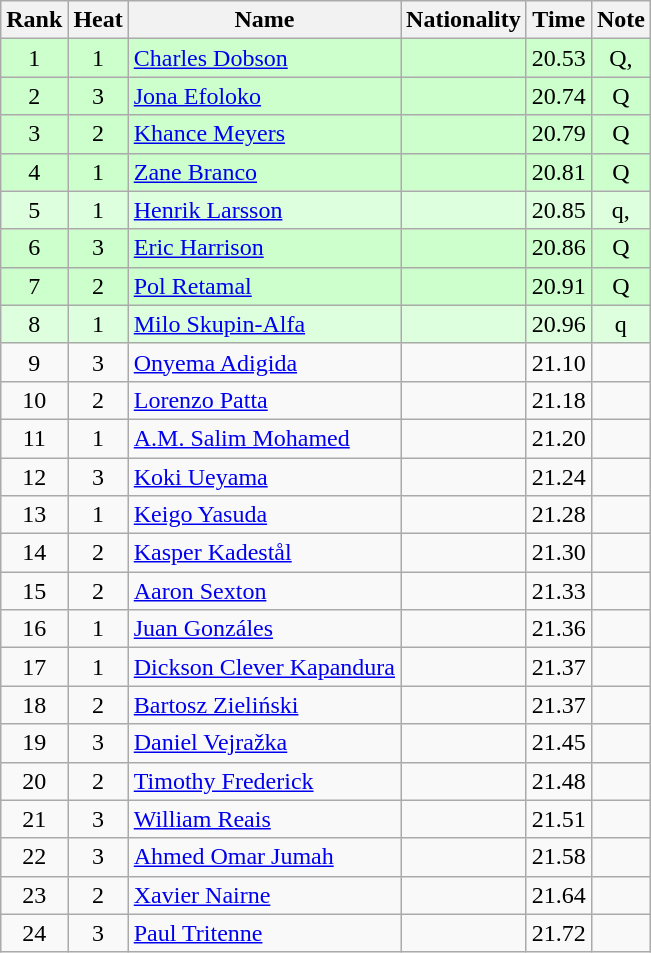<table class="wikitable sortable" style="text-align:center">
<tr>
<th>Rank</th>
<th>Heat</th>
<th>Name</th>
<th>Nationality</th>
<th>Time</th>
<th>Note</th>
</tr>
<tr bgcolor=ccffcc>
<td>1</td>
<td>1</td>
<td align=left><a href='#'>Charles Dobson</a></td>
<td align=left></td>
<td>20.53</td>
<td>Q, </td>
</tr>
<tr bgcolor=ccffcc>
<td>2</td>
<td>3</td>
<td align=left><a href='#'>Jona Efoloko</a></td>
<td align=left></td>
<td>20.74</td>
<td>Q</td>
</tr>
<tr bgcolor=ccffcc>
<td>3</td>
<td>2</td>
<td align=left><a href='#'>Khance Meyers</a></td>
<td align=left></td>
<td>20.79</td>
<td>Q</td>
</tr>
<tr bgcolor=ccffcc>
<td>4</td>
<td>1</td>
<td align=left><a href='#'>Zane Branco</a></td>
<td align=left></td>
<td>20.81</td>
<td>Q</td>
</tr>
<tr bgcolor=ddffdd>
<td>5</td>
<td>1</td>
<td align=left><a href='#'>Henrik Larsson</a></td>
<td align=left></td>
<td>20.85</td>
<td>q, </td>
</tr>
<tr bgcolor=ccffcc>
<td>6</td>
<td>3</td>
<td align=left><a href='#'>Eric Harrison</a></td>
<td align=left></td>
<td>20.86</td>
<td>Q</td>
</tr>
<tr bgcolor=ccffcc>
<td>7</td>
<td>2</td>
<td align=left><a href='#'>Pol Retamal</a></td>
<td align=left></td>
<td>20.91</td>
<td>Q</td>
</tr>
<tr bgcolor=ddffdd>
<td>8</td>
<td>1</td>
<td align=left><a href='#'>Milo Skupin-Alfa</a></td>
<td align=left></td>
<td>20.96</td>
<td>q</td>
</tr>
<tr>
<td>9</td>
<td>3</td>
<td align=left><a href='#'>Onyema Adigida</a></td>
<td align=left></td>
<td>21.10</td>
<td></td>
</tr>
<tr>
<td>10</td>
<td>2</td>
<td align=left><a href='#'>Lorenzo Patta</a></td>
<td align=left></td>
<td>21.18</td>
<td></td>
</tr>
<tr>
<td>11</td>
<td>1</td>
<td align=left><a href='#'>A.M. Salim Mohamed</a></td>
<td align=left></td>
<td>21.20</td>
<td></td>
</tr>
<tr>
<td>12</td>
<td>3</td>
<td align=left><a href='#'>Koki Ueyama</a></td>
<td align=left></td>
<td>21.24</td>
<td></td>
</tr>
<tr>
<td>13</td>
<td>1</td>
<td align=left><a href='#'>Keigo Yasuda</a></td>
<td align=left></td>
<td>21.28</td>
<td></td>
</tr>
<tr>
<td>14</td>
<td>2</td>
<td align=left><a href='#'>Kasper Kadestål</a></td>
<td align=left></td>
<td>21.30</td>
<td></td>
</tr>
<tr>
<td>15</td>
<td>2</td>
<td align=left><a href='#'>Aaron Sexton</a></td>
<td align=left></td>
<td>21.33</td>
<td></td>
</tr>
<tr>
<td>16</td>
<td>1</td>
<td align=left><a href='#'>Juan Gonzáles</a></td>
<td align=left></td>
<td>21.36</td>
<td></td>
</tr>
<tr>
<td>17</td>
<td>1</td>
<td align=left><a href='#'>Dickson Clever Kapandura</a></td>
<td align=left></td>
<td>21.37</td>
</tr>
<tr>
<td>18</td>
<td>2</td>
<td align=left><a href='#'>Bartosz Zieliński</a></td>
<td align=left></td>
<td>21.37</td>
<td></td>
</tr>
<tr>
<td>19</td>
<td>3</td>
<td align=left><a href='#'>Daniel Vejražka</a></td>
<td align=left></td>
<td>21.45</td>
<td></td>
</tr>
<tr>
<td>20</td>
<td>2</td>
<td align=left><a href='#'>Timothy Frederick</a></td>
<td align=left></td>
<td>21.48</td>
<td></td>
</tr>
<tr>
<td>21</td>
<td>3</td>
<td align=left><a href='#'>William Reais</a></td>
<td align=left></td>
<td>21.51</td>
<td></td>
</tr>
<tr>
<td>22</td>
<td>3</td>
<td align=left><a href='#'>Ahmed Omar Jumah</a></td>
<td align=left></td>
<td>21.58</td>
<td></td>
</tr>
<tr>
<td>23</td>
<td>2</td>
<td align=left><a href='#'>Xavier Nairne</a></td>
<td align=left></td>
<td>21.64</td>
<td></td>
</tr>
<tr>
<td>24</td>
<td>3</td>
<td align=left><a href='#'>Paul Tritenne</a></td>
<td align=left></td>
<td>21.72</td>
<td></td>
</tr>
</table>
